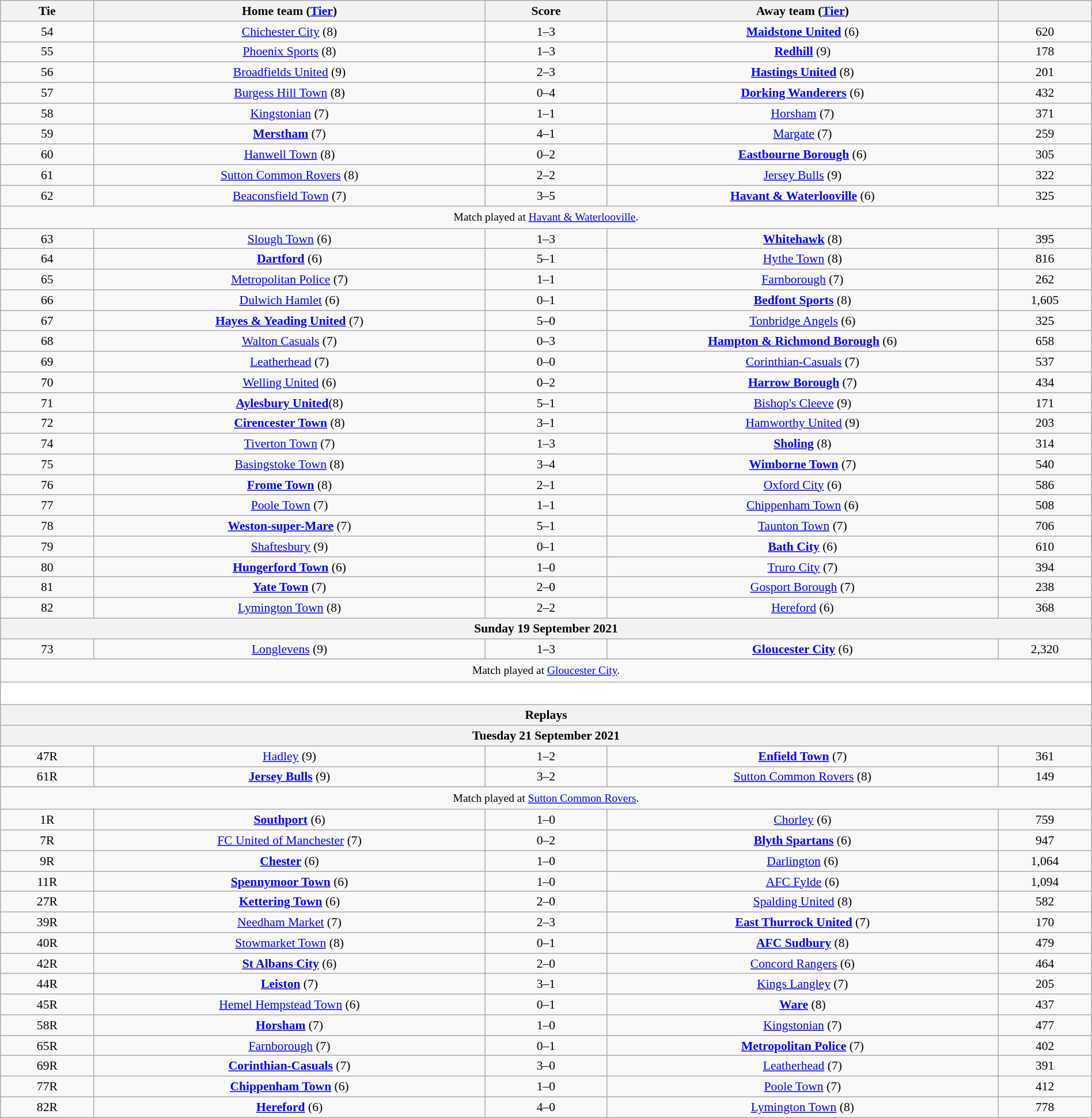<table class="wikitable" style="text-align:center; font-size:90%; width:100%">
<tr>
<th scope="col" style="width:  8.43%;">Tie</th>
<th scope="col" style="width: 35.29%;">Home team (<a href='#'>Tier</a>)</th>
<th scope="col" style="width: 11.00%;">Score</th>
<th scope="col" style="width: 35.29%;">Away team (<a href='#'>Tier</a>)</th>
<th scope="col" style="width:  8.43%;"></th>
</tr>
<tr>
<td>54</td>
<td><a href='#'>Chichester City</a> (8)</td>
<td>1–3</td>
<td><strong><a href='#'>Maidstone United</a></strong> (6)</td>
<td>620</td>
</tr>
<tr>
<td>55</td>
<td><a href='#'>Phoenix Sports</a> (8)</td>
<td>1–3</td>
<td><strong><a href='#'>Redhill</a></strong> (9)</td>
<td>178</td>
</tr>
<tr>
<td>56</td>
<td><a href='#'>Broadfields United</a> (9)</td>
<td>2–3</td>
<td><strong><a href='#'>Hastings United</a></strong> (8)</td>
<td>201</td>
</tr>
<tr>
<td>57</td>
<td><a href='#'>Burgess Hill Town</a> (8)</td>
<td>0–4</td>
<td><strong><a href='#'>Dorking Wanderers</a></strong> (6)</td>
<td>432</td>
</tr>
<tr>
<td>58</td>
<td><a href='#'>Kingstonian</a> (7)</td>
<td>1–1</td>
<td><a href='#'>Horsham</a> (7)</td>
<td>371</td>
</tr>
<tr>
<td>59</td>
<td><strong><a href='#'>Merstham</a></strong> (7)</td>
<td>4–1</td>
<td><a href='#'>Margate</a> (7)</td>
<td>259</td>
</tr>
<tr>
<td>60</td>
<td><a href='#'>Hanwell Town</a> (8)</td>
<td>0–2</td>
<td><strong><a href='#'>Eastbourne Borough</a></strong> (6)</td>
<td>305</td>
</tr>
<tr>
<td>61</td>
<td><a href='#'>Sutton Common Rovers</a> (8)</td>
<td>2–2</td>
<td><a href='#'>Jersey Bulls</a> (9)</td>
<td>322</td>
</tr>
<tr>
<td>62</td>
<td><a href='#'>Beaconsfield Town</a> (7)</td>
<td>3–5</td>
<td><strong><a href='#'>Havant & Waterlooville</a></strong> (6)</td>
<td>325</td>
</tr>
<tr>
<td colspan="5" style="height:20px; text-align:center; font-size:90%">Match played at <a href='#'>Havant & Waterlooville</a>.</td>
</tr>
<tr>
<td>63</td>
<td><a href='#'>Slough Town</a> (6)</td>
<td>1–3</td>
<td><strong><a href='#'>Whitehawk</a></strong> (8)</td>
<td>395</td>
</tr>
<tr>
<td>64</td>
<td><strong><a href='#'>Dartford</a></strong> (6)</td>
<td>5–1</td>
<td><a href='#'>Hythe Town</a> (8)</td>
<td>816</td>
</tr>
<tr>
<td>65</td>
<td><a href='#'>Metropolitan Police</a> (7)</td>
<td>1–1</td>
<td><a href='#'>Farnborough</a> (7)</td>
<td>262</td>
</tr>
<tr>
<td>66</td>
<td><a href='#'>Dulwich Hamlet</a> (6)</td>
<td>0–1</td>
<td><strong><a href='#'>Bedfont Sports</a></strong> (8)</td>
<td>1,605</td>
</tr>
<tr>
<td>67</td>
<td><strong><a href='#'>Hayes & Yeading United</a></strong> (7)</td>
<td>5–0</td>
<td><a href='#'>Tonbridge Angels</a> (6)</td>
<td>325</td>
</tr>
<tr>
<td>68</td>
<td><a href='#'>Walton Casuals</a> (7)</td>
<td>0–3</td>
<td><strong><a href='#'>Hampton & Richmond Borough</a></strong> (6)</td>
<td>658</td>
</tr>
<tr>
<td>69</td>
<td><a href='#'>Leatherhead</a> (7)</td>
<td>0–0</td>
<td><a href='#'>Corinthian-Casuals</a> (7)</td>
<td>537</td>
</tr>
<tr>
<td>70</td>
<td><a href='#'>Welling United</a> (6)</td>
<td>0–2</td>
<td><strong><a href='#'>Harrow Borough</a></strong> (7)</td>
<td>434</td>
</tr>
<tr>
<td>71</td>
<td><strong><a href='#'>Aylesbury United</a></strong>(8)</td>
<td>5–1</td>
<td><a href='#'>Bishop's Cleeve</a> (9)</td>
<td>171</td>
</tr>
<tr>
<td>72</td>
<td><strong><a href='#'>Cirencester Town</a></strong> (8)</td>
<td>3–1</td>
<td><a href='#'>Hamworthy United</a> (9)</td>
<td>203</td>
</tr>
<tr>
<td>74</td>
<td><a href='#'>Tiverton Town</a> (7)</td>
<td>1–3</td>
<td><strong><a href='#'>Sholing</a></strong> (8)</td>
<td>314</td>
</tr>
<tr>
<td>75</td>
<td><a href='#'>Basingstoke Town</a> (8)</td>
<td>3–4</td>
<td><strong><a href='#'>Wimborne Town</a></strong> (7)</td>
<td>540</td>
</tr>
<tr>
<td>76</td>
<td><strong><a href='#'>Frome Town</a></strong> (8)</td>
<td>2–1</td>
<td><a href='#'>Oxford City</a> (6)</td>
<td>586</td>
</tr>
<tr>
<td>77</td>
<td><a href='#'>Poole Town</a> (7)</td>
<td>1–1</td>
<td><a href='#'>Chippenham Town</a> (6)</td>
<td>508</td>
</tr>
<tr>
<td>78</td>
<td><strong><a href='#'>Weston-super-Mare</a></strong> (7)</td>
<td>5–1</td>
<td><a href='#'>Taunton Town</a> (7)</td>
<td>706</td>
</tr>
<tr>
<td>79</td>
<td><a href='#'>Shaftesbury</a> (9)</td>
<td>0–1</td>
<td><strong><a href='#'>Bath City</a></strong> (6)</td>
<td>610</td>
</tr>
<tr>
<td>80</td>
<td><strong><a href='#'>Hungerford Town</a></strong> (6)</td>
<td>1–0</td>
<td><a href='#'>Truro City</a> (7)</td>
<td>394</td>
</tr>
<tr>
<td>81</td>
<td><strong><a href='#'>Yate Town</a></strong> (7)</td>
<td>2–0</td>
<td><a href='#'>Gosport Borough</a> (7)</td>
<td>238</td>
</tr>
<tr>
<td>82</td>
<td><a href='#'>Lymington Town</a> (8)</td>
<td>2–2</td>
<td><a href='#'>Hereford</a> (6)</td>
<td>368</td>
</tr>
<tr>
<th colspan="5"><strong>Sunday 19 September 2021</strong></th>
</tr>
<tr>
<td>73</td>
<td><a href='#'>Longlevens</a> (9)</td>
<td>1–3</td>
<td><strong><a href='#'>Gloucester City</a></strong> (6)</td>
<td>2,320</td>
</tr>
<tr>
</tr>
<tr>
<td colspan="5" style="height:20px; text-align:center; font-size:90%">Match played at <a href='#'>Gloucester City</a>.</td>
</tr>
<tr>
<td colspan="5" style="height: 20px; background:White;"></td>
</tr>
<tr>
<th colspan="5"><strong>Replays</strong></th>
</tr>
<tr>
<th colspan="5"><strong>Tuesday 21 September 2021</strong></th>
</tr>
<tr>
<td>47R</td>
<td><a href='#'>Hadley</a> (9)</td>
<td>1–2</td>
<td><strong><a href='#'>Enfield Town</a></strong> (7)</td>
<td>361</td>
</tr>
<tr>
<td>61R</td>
<td><strong><a href='#'>Jersey Bulls</a></strong> (9)</td>
<td>3–2</td>
<td><a href='#'>Sutton Common Rovers</a> (8)</td>
<td>149</td>
</tr>
<tr>
</tr>
<tr>
<td colspan="5" style="height:20px; text-align:center; font-size:90%">Match played at <a href='#'>Sutton Common Rovers</a>.</td>
</tr>
<tr>
<td>1R</td>
<td><strong><a href='#'>Southport</a></strong> (6)</td>
<td>1–0</td>
<td><a href='#'>Chorley</a> (6)</td>
<td>759</td>
</tr>
<tr>
<td>7R</td>
<td><a href='#'>FC United of Manchester</a> (7)</td>
<td>0–2</td>
<td><strong><a href='#'>Blyth Spartans</a></strong> (6)</td>
<td>947</td>
</tr>
<tr>
<td>9R</td>
<td><strong><a href='#'>Chester</a></strong> (6)</td>
<td>1–0</td>
<td><a href='#'>Darlington</a> (6)</td>
<td>1,064</td>
</tr>
<tr>
<td>11R</td>
<td><strong><a href='#'>Spennymoor Town</a></strong> (6)</td>
<td>1–0</td>
<td><a href='#'>AFC Fylde</a> (6)</td>
<td>1,094</td>
</tr>
<tr>
<td>27R</td>
<td><strong><a href='#'>Kettering Town</a></strong> (6)</td>
<td>2–0</td>
<td><a href='#'>Spalding United</a> (8)</td>
<td>582</td>
</tr>
<tr>
<td>39R</td>
<td><a href='#'>Needham Market</a> (7)</td>
<td>2–3</td>
<td><strong><a href='#'>East Thurrock United</a></strong> (7)</td>
<td>170</td>
</tr>
<tr>
<td>40R</td>
<td><a href='#'>Stowmarket Town</a> (8)</td>
<td>0–1</td>
<td><strong><a href='#'>AFC Sudbury</a></strong> (8)</td>
<td>479</td>
</tr>
<tr>
<td>42R</td>
<td><strong><a href='#'>St Albans City</a></strong> (6)</td>
<td>2–0</td>
<td><a href='#'>Concord Rangers</a> (6)</td>
<td>464</td>
</tr>
<tr>
<td>44R</td>
<td><strong><a href='#'>Leiston</a></strong> (7)</td>
<td>3–1</td>
<td><a href='#'>Kings Langley</a> (7)</td>
<td>205</td>
</tr>
<tr>
<td>45R</td>
<td><a href='#'>Hemel Hempstead Town</a> (6)</td>
<td>0–1</td>
<td><strong><a href='#'>Ware</a></strong> (8)</td>
<td>437</td>
</tr>
<tr>
<td>58R</td>
<td><strong><a href='#'>Horsham</a></strong> (7)</td>
<td>1–0</td>
<td><a href='#'>Kingstonian</a> (7)</td>
<td>477</td>
</tr>
<tr>
<td>65R</td>
<td><a href='#'>Farnborough</a> (7)</td>
<td>0–1</td>
<td><strong><a href='#'>Metropolitan Police</a></strong> (7)</td>
<td>402</td>
</tr>
<tr>
<td>69R</td>
<td><strong><a href='#'>Corinthian-Casuals</a></strong> (7)</td>
<td>3–0</td>
<td><a href='#'>Leatherhead</a> (7)</td>
<td>391</td>
</tr>
<tr>
<td>77R</td>
<td><strong><a href='#'>Chippenham Town</a></strong> (6)</td>
<td>1–0</td>
<td><a href='#'>Poole Town</a> (7)</td>
<td>412</td>
</tr>
<tr>
<td>82R</td>
<td><strong><a href='#'>Hereford</a></strong> (6)</td>
<td>4–0</td>
<td><a href='#'>Lymington Town</a> (8)</td>
<td>778</td>
</tr>
</table>
